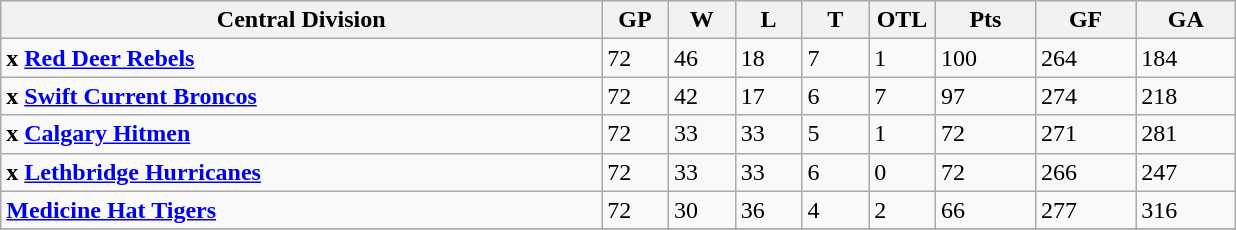<table class="wikitable">
<tr>
<th width="45%">Central Division</th>
<th width="5%">GP</th>
<th width="5%">W</th>
<th width="5%">L</th>
<th width="5%">T</th>
<th width="5%">OTL</th>
<th width="7.5%">Pts</th>
<th width="7.5%">GF</th>
<th width="7.5%">GA</th>
</tr>
<tr>
<td><strong>x <a href='#'>Red Deer Rebels</a></strong></td>
<td>72</td>
<td>46</td>
<td>18</td>
<td>7</td>
<td>1</td>
<td>100</td>
<td>264</td>
<td>184</td>
</tr>
<tr>
<td><strong>x <a href='#'>Swift Current Broncos</a></strong></td>
<td>72</td>
<td>42</td>
<td>17</td>
<td>6</td>
<td>7</td>
<td>97</td>
<td>274</td>
<td>218</td>
</tr>
<tr>
<td><strong>x <a href='#'>Calgary Hitmen</a></strong></td>
<td>72</td>
<td>33</td>
<td>33</td>
<td>5</td>
<td>1</td>
<td>72</td>
<td>271</td>
<td>281</td>
</tr>
<tr>
<td><strong>x <a href='#'>Lethbridge Hurricanes</a></strong></td>
<td>72</td>
<td>33</td>
<td>33</td>
<td>6</td>
<td>0</td>
<td>72</td>
<td>266</td>
<td>247</td>
</tr>
<tr>
<td><strong><a href='#'>Medicine Hat Tigers</a></strong></td>
<td>72</td>
<td>30</td>
<td>36</td>
<td>4</td>
<td>2</td>
<td>66</td>
<td>277</td>
<td>316</td>
</tr>
<tr>
</tr>
</table>
